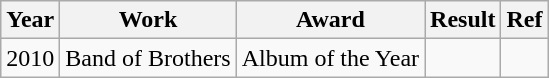<table class="wikitable">
<tr>
<th>Year</th>
<th>Work</th>
<th>Award</th>
<th>Result</th>
<th>Ref</th>
</tr>
<tr>
<td>2010</td>
<td>Band of Brothers</td>
<td>Album of the Year</td>
<td></td>
<td></td>
</tr>
</table>
